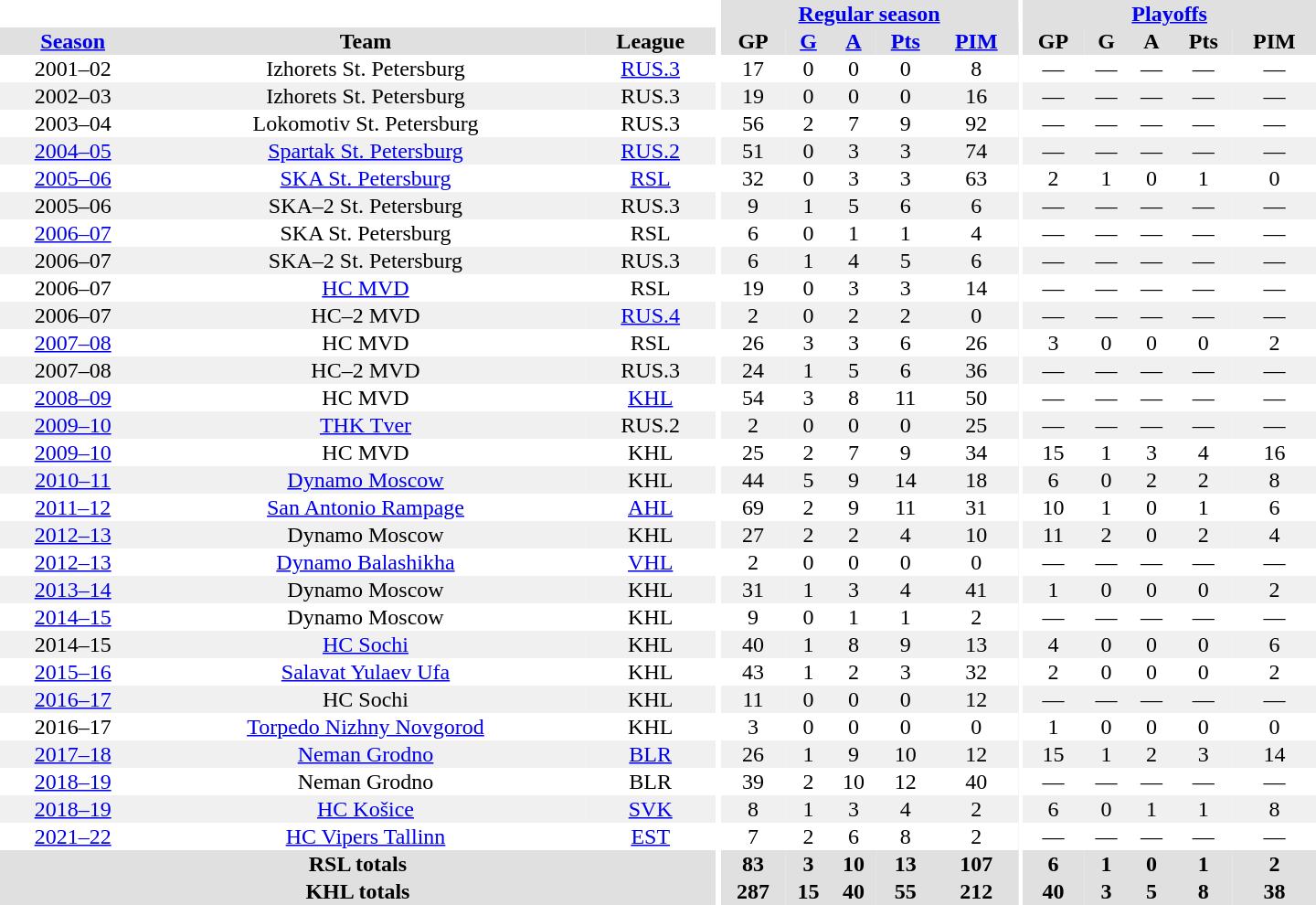<table border="0" cellpadding="1" cellspacing="0" style="text-align:center; width:60em">
<tr bgcolor="#e0e0e0">
<th colspan="3" bgcolor="#ffffff"></th>
<th rowspan="99" bgcolor="#ffffff"></th>
<th colspan="5"><a href='#'>Regular season</a></th>
<th rowspan="99" bgcolor="#ffffff"></th>
<th colspan="5"><a href='#'>Playoffs</a></th>
</tr>
<tr bgcolor="#e0e0e0">
<th><a href='#'>Season</a></th>
<th>Team</th>
<th>League</th>
<th>GP</th>
<th><a href='#'>G</a></th>
<th><a href='#'>A</a></th>
<th><a href='#'>Pts</a></th>
<th><a href='#'>PIM</a></th>
<th>GP</th>
<th>G</th>
<th>A</th>
<th>Pts</th>
<th>PIM</th>
</tr>
<tr>
<td>2001–02</td>
<td>Izhorets St. Petersburg</td>
<td><a href='#'>RUS.3</a></td>
<td>17</td>
<td>0</td>
<td>0</td>
<td>0</td>
<td>8</td>
<td>—</td>
<td>—</td>
<td>—</td>
<td>—</td>
<td>—</td>
</tr>
<tr bgcolor="#f0f0f0">
<td>2002–03</td>
<td>Izhorets St. Petersburg</td>
<td>RUS.3</td>
<td>19</td>
<td>0</td>
<td>0</td>
<td>0</td>
<td>16</td>
<td>—</td>
<td>—</td>
<td>—</td>
<td>—</td>
<td>—</td>
</tr>
<tr>
<td>2003–04</td>
<td>Lokomotiv St. Petersburg</td>
<td>RUS.3</td>
<td>56</td>
<td>2</td>
<td>7</td>
<td>9</td>
<td>92</td>
<td>—</td>
<td>—</td>
<td>—</td>
<td>—</td>
<td>—</td>
</tr>
<tr bgcolor="#f0f0f0">
<td><a href='#'>2004–05</a></td>
<td><a href='#'>Spartak St. Petersburg</a></td>
<td><a href='#'>RUS.2</a></td>
<td>51</td>
<td>0</td>
<td>3</td>
<td>3</td>
<td>74</td>
<td>—</td>
<td>—</td>
<td>—</td>
<td>—</td>
<td>—</td>
</tr>
<tr>
<td><a href='#'>2005–06</a></td>
<td><a href='#'>SKA St. Petersburg</a></td>
<td><a href='#'>RSL</a></td>
<td>32</td>
<td>0</td>
<td>3</td>
<td>3</td>
<td>63</td>
<td>2</td>
<td>1</td>
<td>0</td>
<td>1</td>
<td>0</td>
</tr>
<tr bgcolor="#f0f0f0">
<td>2005–06</td>
<td>SKA–2 St. Petersburg</td>
<td>RUS.3</td>
<td>9</td>
<td>1</td>
<td>5</td>
<td>6</td>
<td>6</td>
<td>—</td>
<td>—</td>
<td>—</td>
<td>—</td>
<td>—</td>
</tr>
<tr>
<td><a href='#'>2006–07</a></td>
<td>SKA St. Petersburg</td>
<td>RSL</td>
<td>6</td>
<td>0</td>
<td>1</td>
<td>1</td>
<td>4</td>
<td>—</td>
<td>—</td>
<td>—</td>
<td>—</td>
<td>—</td>
</tr>
<tr bgcolor="#f0f0f0">
<td>2006–07</td>
<td>SKA–2 St. Petersburg</td>
<td>RUS.3</td>
<td>6</td>
<td>1</td>
<td>4</td>
<td>5</td>
<td>6</td>
<td>—</td>
<td>—</td>
<td>—</td>
<td>—</td>
<td>—</td>
</tr>
<tr>
<td>2006–07</td>
<td><a href='#'>HC MVD</a></td>
<td>RSL</td>
<td>19</td>
<td>0</td>
<td>3</td>
<td>3</td>
<td>14</td>
<td>—</td>
<td>—</td>
<td>—</td>
<td>—</td>
<td>—</td>
</tr>
<tr bgcolor="#f0f0f0">
<td>2006–07</td>
<td>HC–2 MVD</td>
<td><a href='#'>RUS.4</a></td>
<td>2</td>
<td>0</td>
<td>2</td>
<td>2</td>
<td>0</td>
<td>—</td>
<td>—</td>
<td>—</td>
<td>—</td>
<td>—</td>
</tr>
<tr>
<td><a href='#'>2007–08</a></td>
<td>HC MVD</td>
<td>RSL</td>
<td>26</td>
<td>3</td>
<td>3</td>
<td>6</td>
<td>26</td>
<td>3</td>
<td>0</td>
<td>0</td>
<td>0</td>
<td>2</td>
</tr>
<tr bgcolor="#f0f0f0">
<td>2007–08</td>
<td>HC–2 MVD</td>
<td>RUS.3</td>
<td>24</td>
<td>1</td>
<td>5</td>
<td>6</td>
<td>36</td>
<td>—</td>
<td>—</td>
<td>—</td>
<td>—</td>
<td>—</td>
</tr>
<tr>
<td><a href='#'>2008–09</a></td>
<td>HC MVD</td>
<td><a href='#'>KHL</a></td>
<td>54</td>
<td>3</td>
<td>8</td>
<td>11</td>
<td>50</td>
<td>—</td>
<td>—</td>
<td>—</td>
<td>—</td>
<td>—</td>
</tr>
<tr bgcolor="#f0f0f0">
<td><a href='#'>2009–10</a></td>
<td><a href='#'>THK Tver</a></td>
<td>RUS.2</td>
<td>2</td>
<td>0</td>
<td>0</td>
<td>0</td>
<td>25</td>
<td>—</td>
<td>—</td>
<td>—</td>
<td>—</td>
<td>—</td>
</tr>
<tr>
<td><a href='#'>2009–10</a></td>
<td>HC MVD</td>
<td>KHL</td>
<td>25</td>
<td>2</td>
<td>7</td>
<td>9</td>
<td>34</td>
<td>15</td>
<td>1</td>
<td>3</td>
<td>4</td>
<td>16</td>
</tr>
<tr bgcolor="#f0f0f0">
<td><a href='#'>2010–11</a></td>
<td><a href='#'>Dynamo Moscow</a></td>
<td>KHL</td>
<td>44</td>
<td>5</td>
<td>9</td>
<td>14</td>
<td>18</td>
<td>6</td>
<td>0</td>
<td>2</td>
<td>2</td>
<td>8</td>
</tr>
<tr>
<td><a href='#'>2011–12</a></td>
<td><a href='#'>San Antonio Rampage</a></td>
<td><a href='#'>AHL</a></td>
<td>69</td>
<td>2</td>
<td>9</td>
<td>11</td>
<td>31</td>
<td>10</td>
<td>1</td>
<td>0</td>
<td>1</td>
<td>6</td>
</tr>
<tr bgcolor="#f0f0f0">
<td><a href='#'>2012–13</a></td>
<td>Dynamo Moscow</td>
<td>KHL</td>
<td>27</td>
<td>2</td>
<td>2</td>
<td>4</td>
<td>10</td>
<td>11</td>
<td>2</td>
<td>0</td>
<td>2</td>
<td>4</td>
</tr>
<tr>
<td><a href='#'>2012–13</a></td>
<td><a href='#'>Dynamo Balashikha</a></td>
<td><a href='#'>VHL</a></td>
<td>2</td>
<td>0</td>
<td>0</td>
<td>0</td>
<td>0</td>
<td>—</td>
<td>—</td>
<td>—</td>
<td>—</td>
<td>—</td>
</tr>
<tr bgcolor="#f0f0f0">
<td><a href='#'>2013–14</a></td>
<td>Dynamo Moscow</td>
<td>KHL</td>
<td>31</td>
<td>1</td>
<td>3</td>
<td>4</td>
<td>41</td>
<td>1</td>
<td>0</td>
<td>0</td>
<td>0</td>
<td>2</td>
</tr>
<tr>
<td><a href='#'>2014–15</a></td>
<td>Dynamo Moscow</td>
<td>KHL</td>
<td>9</td>
<td>0</td>
<td>1</td>
<td>1</td>
<td>2</td>
<td>—</td>
<td>—</td>
<td>—</td>
<td>—</td>
<td>—</td>
</tr>
<tr bgcolor="#f0f0f0">
<td>2014–15</td>
<td><a href='#'>HC Sochi</a></td>
<td>KHL</td>
<td>40</td>
<td>1</td>
<td>8</td>
<td>9</td>
<td>13</td>
<td>4</td>
<td>0</td>
<td>0</td>
<td>0</td>
<td>6</td>
</tr>
<tr>
<td><a href='#'>2015–16</a></td>
<td><a href='#'>Salavat Yulaev Ufa</a></td>
<td>KHL</td>
<td>43</td>
<td>1</td>
<td>2</td>
<td>3</td>
<td>32</td>
<td>2</td>
<td>0</td>
<td>0</td>
<td>0</td>
<td>2</td>
</tr>
<tr bgcolor="#f0f0f0">
<td><a href='#'>2016–17</a></td>
<td>HC Sochi</td>
<td>KHL</td>
<td>11</td>
<td>0</td>
<td>0</td>
<td>0</td>
<td>12</td>
<td>—</td>
<td>—</td>
<td>—</td>
<td>—</td>
<td>—</td>
</tr>
<tr>
<td>2016–17</td>
<td><a href='#'>Torpedo Nizhny Novgorod</a></td>
<td>KHL</td>
<td>3</td>
<td>0</td>
<td>0</td>
<td>0</td>
<td>0</td>
<td>1</td>
<td>0</td>
<td>0</td>
<td>0</td>
<td>0</td>
</tr>
<tr bgcolor="#f0f0f0">
<td><a href='#'>2017–18</a></td>
<td><a href='#'>Neman Grodno</a></td>
<td><a href='#'>BLR</a></td>
<td>26</td>
<td>1</td>
<td>9</td>
<td>10</td>
<td>12</td>
<td>15</td>
<td>1</td>
<td>2</td>
<td>3</td>
<td>14</td>
</tr>
<tr>
<td><a href='#'>2018–19</a></td>
<td>Neman Grodno</td>
<td>BLR</td>
<td>39</td>
<td>2</td>
<td>10</td>
<td>12</td>
<td>40</td>
<td>—</td>
<td>—</td>
<td>—</td>
<td>—</td>
<td>—</td>
</tr>
<tr bgcolor="#f0f0f0">
<td><a href='#'>2018–19</a></td>
<td><a href='#'>HC Košice</a></td>
<td><a href='#'>SVK</a></td>
<td>8</td>
<td>1</td>
<td>3</td>
<td>4</td>
<td>2</td>
<td>6</td>
<td>0</td>
<td>1</td>
<td>1</td>
<td>8</td>
</tr>
<tr>
<td><a href='#'>2021–22</a></td>
<td><a href='#'>HC Vipers Tallinn</a></td>
<td><a href='#'>EST</a></td>
<td>7</td>
<td>2</td>
<td>6</td>
<td>8</td>
<td>2</td>
<td>—</td>
<td>—</td>
<td>—</td>
<td>—</td>
<td>—</td>
</tr>
<tr bgcolor="#e0e0e0">
<th colspan="3">RSL totals</th>
<th>83</th>
<th>3</th>
<th>10</th>
<th>13</th>
<th>107</th>
<th>6</th>
<th>1</th>
<th>0</th>
<th>1</th>
<th>2</th>
</tr>
<tr bgcolor="#e0e0e0">
<th colspan="3">KHL totals</th>
<th>287</th>
<th>15</th>
<th>40</th>
<th>55</th>
<th>212</th>
<th>40</th>
<th>3</th>
<th>5</th>
<th>8</th>
<th>38</th>
</tr>
</table>
